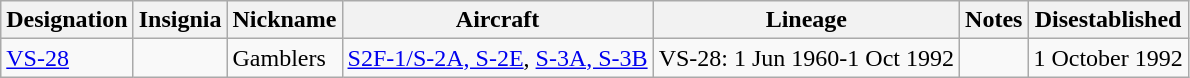<table class="wikitable">
<tr>
<th>Designation</th>
<th>Insignia</th>
<th>Nickname</th>
<th>Aircraft</th>
<th>Lineage</th>
<th>Notes</th>
<th>Disestablished</th>
</tr>
<tr>
<td><a href='#'>VS-28</a></td>
<td></td>
<td>Gamblers</td>
<td><a href='#'>S2F-1/S-2A, S-2E</a>, <a href='#'>S-3A, S-3B</a></td>
<td style="white-space: nowrap;">VS-28: 1 Jun 1960-1 Oct 1992</td>
<td></td>
<td>1 October 1992</td>
</tr>
</table>
